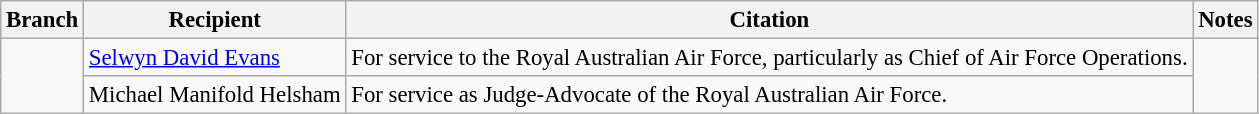<table class="wikitable" style="font-size:95%;">
<tr>
<th>Branch</th>
<th>Recipient</th>
<th>Citation</th>
<th>Notes</th>
</tr>
<tr>
<td rowspan=2></td>
<td> <a href='#'>Selwyn David Evans</a> </td>
<td>For service to the Royal Australian Air Force, particularly as Chief of Air Force Operations.</td>
<td rowspan=2></td>
</tr>
<tr>
<td> Michael Manifold Helsham </td>
<td>For service as Judge-Advocate of the Royal Australian Air Force.</td>
</tr>
</table>
